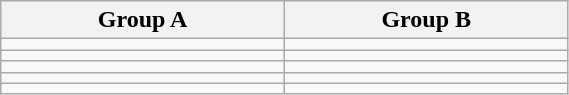<table class="wikitable" width=30%>
<tr>
<th width=50%>Group A</th>
<th width=50%>Group B</th>
</tr>
<tr>
<td></td>
<td></td>
</tr>
<tr>
<td></td>
<td></td>
</tr>
<tr>
<td></td>
<td></td>
</tr>
<tr>
<td></td>
<td></td>
</tr>
<tr>
<td></td>
<td></td>
</tr>
</table>
